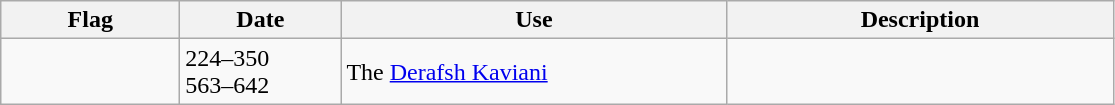<table class="wikitable" style="background: #f9f9f9">
<tr>
<th width="112">Flag</th>
<th width="100">Date</th>
<th width="250">Use</th>
<th width="250">Description</th>
</tr>
<tr>
<td></td>
<td>224–350<br>563–642</td>
<td>The <a href='#'>Derafsh Kaviani</a></td>
<td></td>
</tr>
</table>
